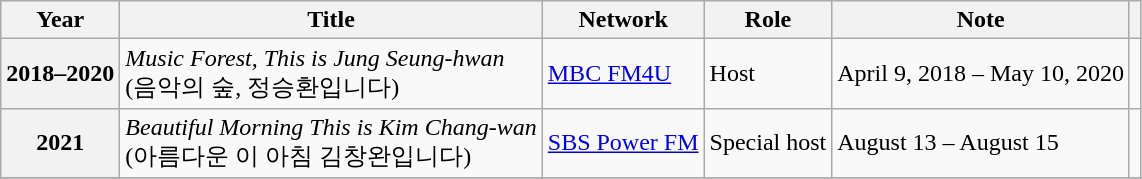<table class="wikitable plainrowheaders">
<tr>
<th scope="col">Year</th>
<th scope="col">Title</th>
<th scope="col">Network</th>
<th scope="col">Role</th>
<th scope="col">Note</th>
<th scope="col" class="unsortable"></th>
</tr>
<tr>
<th scope="row">2018–2020</th>
<td><em>Music Forest, This is Jung Seung-hwan</em> <br>(음악의 숲, 정승환입니다) <a href='#'></a></td>
<td><a href='#'>MBC FM4U</a></td>
<td>Host</td>
<td>April 9, 2018 – May 10, 2020</td>
<td></td>
</tr>
<tr>
<th scope="row">2021</th>
<td><em>  Beautiful Morning This is Kim Chang-wan</em> <br>(아름다운 이 아침 김창완입니다) <a href='#'></a></td>
<td><a href='#'>SBS Power FM</a></td>
<td>Special host</td>
<td>August 13 – August 15</td>
<td></td>
</tr>
<tr>
</tr>
</table>
